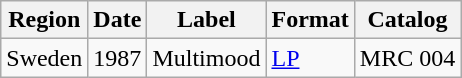<table class="wikitable">
<tr>
<th>Region</th>
<th>Date</th>
<th>Label</th>
<th>Format</th>
<th>Catalog</th>
</tr>
<tr>
<td>Sweden</td>
<td>1987</td>
<td>Multimood</td>
<td><a href='#'>LP</a></td>
<td>MRC 004</td>
</tr>
</table>
